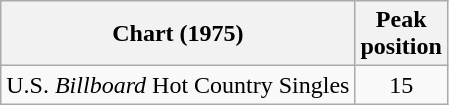<table class="wikitable">
<tr>
<th align="left">Chart (1975)</th>
<th align="center">Peak<br>position</th>
</tr>
<tr>
<td align="left">U.S. <em>Billboard</em> Hot Country Singles</td>
<td align="center">15</td>
</tr>
</table>
